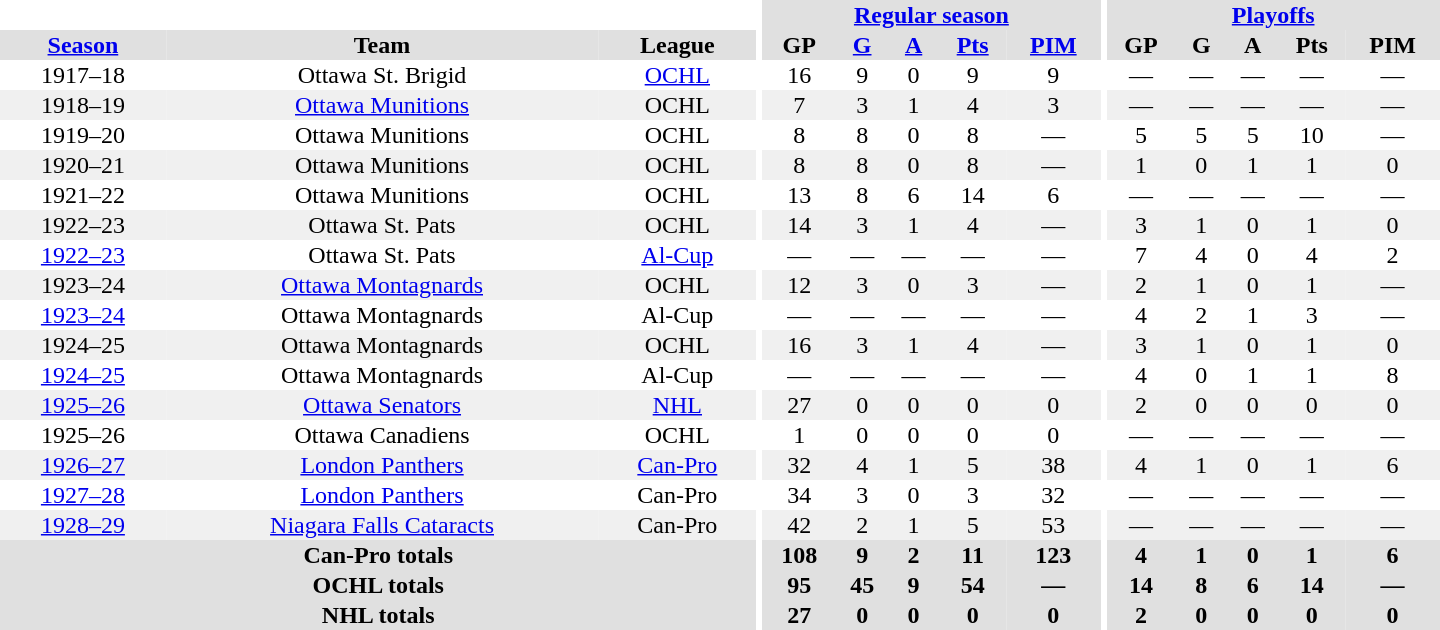<table border="0" cellpadding="1" cellspacing="0" style="text-align:center; width:60em">
<tr bgcolor="#e0e0e0">
<th colspan="3" bgcolor="#ffffff"></th>
<th rowspan="100" bgcolor="#ffffff"></th>
<th colspan="5"><a href='#'>Regular season</a></th>
<th rowspan="100" bgcolor="#ffffff"></th>
<th colspan="5"><a href='#'>Playoffs</a></th>
</tr>
<tr bgcolor="#e0e0e0">
<th><a href='#'>Season</a></th>
<th>Team</th>
<th>League</th>
<th>GP</th>
<th><a href='#'>G</a></th>
<th><a href='#'>A</a></th>
<th><a href='#'>Pts</a></th>
<th><a href='#'>PIM</a></th>
<th>GP</th>
<th>G</th>
<th>A</th>
<th>Pts</th>
<th>PIM</th>
</tr>
<tr>
<td>1917–18</td>
<td>Ottawa St. Brigid</td>
<td><a href='#'>OCHL</a></td>
<td>16</td>
<td>9</td>
<td>0</td>
<td>9</td>
<td>9</td>
<td>—</td>
<td>—</td>
<td>—</td>
<td>—</td>
<td>—</td>
</tr>
<tr bgcolor="#f0f0f0">
<td>1918–19</td>
<td><a href='#'>Ottawa Munitions</a></td>
<td>OCHL</td>
<td>7</td>
<td>3</td>
<td>1</td>
<td>4</td>
<td>3</td>
<td>—</td>
<td>—</td>
<td>—</td>
<td>—</td>
<td>—</td>
</tr>
<tr>
<td>1919–20</td>
<td>Ottawa Munitions</td>
<td>OCHL</td>
<td>8</td>
<td>8</td>
<td>0</td>
<td>8</td>
<td>—</td>
<td>5</td>
<td>5</td>
<td>5</td>
<td>10</td>
<td>—</td>
</tr>
<tr bgcolor="#f0f0f0">
<td>1920–21</td>
<td>Ottawa Munitions</td>
<td>OCHL</td>
<td>8</td>
<td>8</td>
<td>0</td>
<td>8</td>
<td>—</td>
<td>1</td>
<td>0</td>
<td>1</td>
<td>1</td>
<td>0</td>
</tr>
<tr>
<td>1921–22</td>
<td>Ottawa Munitions</td>
<td>OCHL</td>
<td>13</td>
<td>8</td>
<td>6</td>
<td>14</td>
<td>6</td>
<td>—</td>
<td>—</td>
<td>—</td>
<td>—</td>
<td>—</td>
</tr>
<tr bgcolor="#f0f0f0">
<td>1922–23</td>
<td>Ottawa St. Pats</td>
<td>OCHL</td>
<td>14</td>
<td>3</td>
<td>1</td>
<td>4</td>
<td>—</td>
<td>3</td>
<td>1</td>
<td>0</td>
<td>1</td>
<td>0</td>
</tr>
<tr>
<td><a href='#'>1922–23</a></td>
<td>Ottawa St. Pats</td>
<td><a href='#'>Al-Cup</a></td>
<td>—</td>
<td>—</td>
<td>—</td>
<td>—</td>
<td>—</td>
<td>7</td>
<td>4</td>
<td>0</td>
<td>4</td>
<td>2</td>
</tr>
<tr bgcolor="#f0f0f0">
<td>1923–24</td>
<td><a href='#'>Ottawa Montagnards</a></td>
<td>OCHL</td>
<td>12</td>
<td>3</td>
<td>0</td>
<td>3</td>
<td>—</td>
<td>2</td>
<td>1</td>
<td>0</td>
<td>1</td>
<td>—</td>
</tr>
<tr>
<td><a href='#'>1923–24</a></td>
<td>Ottawa Montagnards</td>
<td>Al-Cup</td>
<td>—</td>
<td>—</td>
<td>—</td>
<td>—</td>
<td>—</td>
<td>4</td>
<td>2</td>
<td>1</td>
<td>3</td>
<td>—</td>
</tr>
<tr bgcolor="#f0f0f0">
<td>1924–25</td>
<td>Ottawa Montagnards</td>
<td>OCHL</td>
<td>16</td>
<td>3</td>
<td>1</td>
<td>4</td>
<td>—</td>
<td>3</td>
<td>1</td>
<td>0</td>
<td>1</td>
<td>0</td>
</tr>
<tr>
<td><a href='#'>1924–25</a></td>
<td>Ottawa Montagnards</td>
<td>Al-Cup</td>
<td>—</td>
<td>—</td>
<td>—</td>
<td>—</td>
<td>—</td>
<td>4</td>
<td>0</td>
<td>1</td>
<td>1</td>
<td>8</td>
</tr>
<tr bgcolor="#f0f0f0">
<td><a href='#'>1925–26</a></td>
<td><a href='#'>Ottawa Senators</a></td>
<td><a href='#'>NHL</a></td>
<td>27</td>
<td>0</td>
<td>0</td>
<td>0</td>
<td>0</td>
<td>2</td>
<td>0</td>
<td>0</td>
<td>0</td>
<td>0</td>
</tr>
<tr>
<td>1925–26</td>
<td>Ottawa Canadiens</td>
<td>OCHL</td>
<td>1</td>
<td>0</td>
<td>0</td>
<td>0</td>
<td>0</td>
<td>—</td>
<td>—</td>
<td>—</td>
<td>—</td>
<td>—</td>
</tr>
<tr bgcolor="#f0f0f0">
<td><a href='#'>1926–27</a></td>
<td><a href='#'>London Panthers</a></td>
<td><a href='#'>Can-Pro</a></td>
<td>32</td>
<td>4</td>
<td>1</td>
<td>5</td>
<td>38</td>
<td>4</td>
<td>1</td>
<td>0</td>
<td>1</td>
<td>6</td>
</tr>
<tr>
<td><a href='#'>1927–28</a></td>
<td><a href='#'>London Panthers</a></td>
<td>Can-Pro</td>
<td>34</td>
<td>3</td>
<td>0</td>
<td>3</td>
<td>32</td>
<td>—</td>
<td>—</td>
<td>—</td>
<td>—</td>
<td>—</td>
</tr>
<tr bgcolor="#f0f0f0">
<td><a href='#'>1928–29</a></td>
<td><a href='#'>Niagara Falls Cataracts</a></td>
<td>Can-Pro</td>
<td>42</td>
<td>2</td>
<td>1</td>
<td>5</td>
<td>53</td>
<td>—</td>
<td>—</td>
<td>—</td>
<td>—</td>
<td>—</td>
</tr>
<tr bgcolor="#e0e0e0">
<th colspan="3">Can-Pro totals</th>
<th>108</th>
<th>9</th>
<th>2</th>
<th>11</th>
<th>123</th>
<th>4</th>
<th>1</th>
<th>0</th>
<th>1</th>
<th>6</th>
</tr>
<tr bgcolor="#e0e0e0">
<th colspan="3">OCHL totals</th>
<th>95</th>
<th>45</th>
<th>9</th>
<th>54</th>
<th>—</th>
<th>14</th>
<th>8</th>
<th>6</th>
<th>14</th>
<th>—</th>
</tr>
<tr bgcolor="#e0e0e0">
<th colspan="3">NHL totals</th>
<th>27</th>
<th>0</th>
<th>0</th>
<th>0</th>
<th>0</th>
<th>2</th>
<th>0</th>
<th>0</th>
<th>0</th>
<th>0</th>
</tr>
</table>
